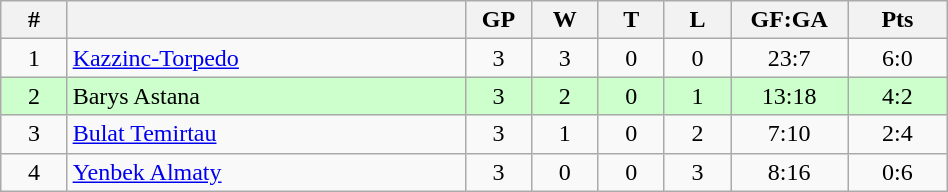<table class="wikitable" width="50%">
<tr>
<th width="5%" bgcolor="#e0e0e0">#</th>
<th width="30%" bgcolor="#e0e0e0"></th>
<th width="5%" bgcolor="#e0e0e0">GP</th>
<th width="5%" bgcolor="#e0e0e0">W</th>
<th width="5%" bgcolor="#e0e0e0">T</th>
<th width="5%" bgcolor="#e0e0e0">L</th>
<th width="7.5%" bgcolor="#e0e0e0">GF:GA</th>
<th width="7.5%" bgcolor="#e0e0e0">Pts</th>
</tr>
<tr align="center">
<td>1</td>
<td align="left"><a href='#'>Kazzinc-Torpedo</a></td>
<td>3</td>
<td>3</td>
<td>0</td>
<td>0</td>
<td>23:7</td>
<td>6:0</td>
</tr>
<tr align="center" bgcolor="#CCFFCC">
<td>2</td>
<td align="left">Barys Astana</td>
<td>3</td>
<td>2</td>
<td>0</td>
<td>1</td>
<td>13:18</td>
<td>4:2</td>
</tr>
<tr align="center">
<td>3</td>
<td align="left"><a href='#'>Bulat Temirtau</a></td>
<td>3</td>
<td>1</td>
<td>0</td>
<td>2</td>
<td>7:10</td>
<td>2:4</td>
</tr>
<tr align="center">
<td>4</td>
<td align="left"><a href='#'>Yenbek Almaty</a></td>
<td>3</td>
<td>0</td>
<td>0</td>
<td>3</td>
<td>8:16</td>
<td>0:6</td>
</tr>
</table>
